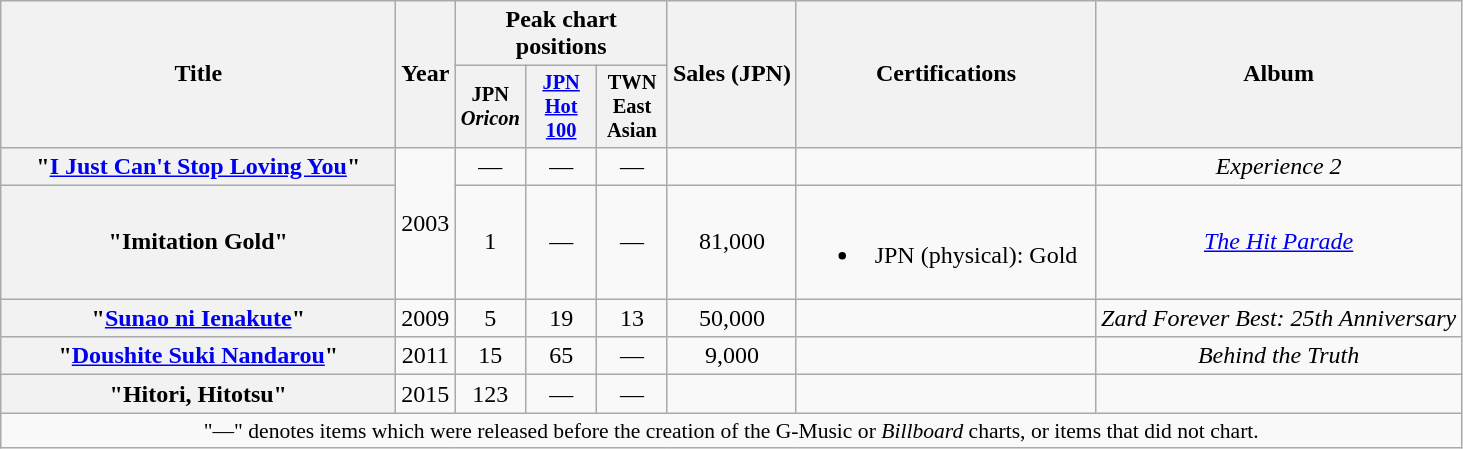<table class="wikitable plainrowheaders" style="text-align:center;">
<tr>
<th scope="col" rowspan="2" style="width:16em;">Title</th>
<th scope="col" rowspan="2">Year</th>
<th scope="col" colspan="3">Peak chart positions</th>
<th scope="col" rowspan="2">Sales (JPN)</th>
<th scope="col" rowspan="2" style="width:12em;">Certifications</th>
<th scope="col" rowspan="2">Album</th>
</tr>
<tr>
<th style="width:3em;font-size:85%">JPN <em>Oricon</em><br></th>
<th style="width:3em;font-size:85%"><a href='#'>JPN Hot 100</a><br></th>
<th style="width:3em;font-size:85%">TWN East Asian<br></th>
</tr>
<tr>
<th scope="row">"<a href='#'>I Just Can't Stop Loving You</a>"<br></th>
<td rowspan="2">2003</td>
<td>—</td>
<td>—</td>
<td>—</td>
<td></td>
<td></td>
<td><em>Experience 2</em></td>
</tr>
<tr>
<th scope="row">"Imitation Gold"<br></th>
<td>1</td>
<td>—</td>
<td>—</td>
<td>81,000</td>
<td><br><ul><li>JPN <span>(physical)</span>: Gold</li></ul></td>
<td><em><a href='#'>The Hit Parade</a></em></td>
</tr>
<tr>
<th scope="row">"<a href='#'>Sunao ni Ienakute</a>"<br></th>
<td>2009</td>
<td>5</td>
<td>19</td>
<td>13</td>
<td>50,000</td>
<td></td>
<td><em>Zard Forever Best: 25th Anniversary</em></td>
</tr>
<tr>
<th scope="row">"<a href='#'>Doushite Suki Nandarou</a>" <br></th>
<td>2011</td>
<td>15</td>
<td>65</td>
<td>—</td>
<td>9,000</td>
<td></td>
<td><em>Behind the Truth</em></td>
</tr>
<tr>
<th scope="row">"Hitori, Hitotsu"<br></th>
<td>2015</td>
<td>123</td>
<td>—</td>
<td>—</td>
<td></td>
<td></td>
<td></td>
</tr>
<tr>
<td colspan="13" align="center" style="font-size:90%;">"—" denotes items which were released before the creation of the G-Music or <em>Billboard</em> charts, or items that did not chart.</td>
</tr>
</table>
